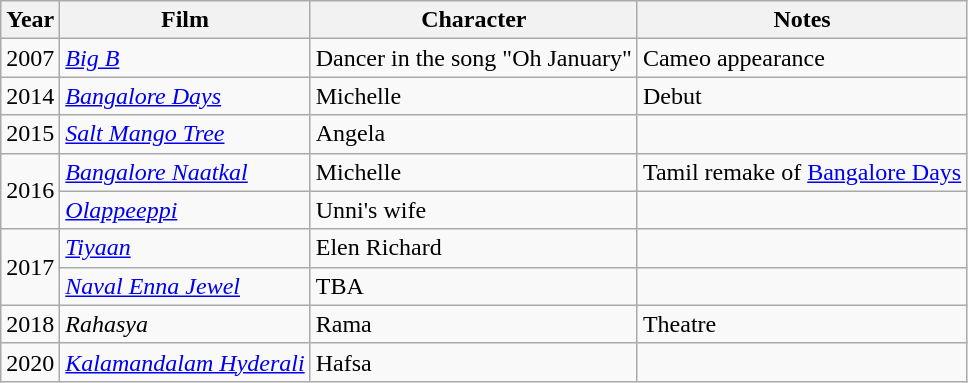<table class="wikitable">
<tr>
<th>Year</th>
<th>Film</th>
<th>Character</th>
<th>Notes</th>
</tr>
<tr>
<td>2007</td>
<td><a href='#'><em>Big B</em></a></td>
<td>Dancer in the song "Oh January"</td>
<td>Cameo appearance</td>
</tr>
<tr>
<td>2014</td>
<td><em><a href='#'>Bangalore Days</a></em></td>
<td>Michelle</td>
<td>Debut</td>
</tr>
<tr>
<td>2015</td>
<td><em><a href='#'>Salt Mango Tree</a></em></td>
<td>Angela</td>
<td></td>
</tr>
<tr>
<td rowspan=2>2016</td>
<td><em><a href='#'>Bangalore Naatkal</a></em></td>
<td>Michelle</td>
<td>Tamil remake of <a href='#'>Bangalore Days</a></td>
</tr>
<tr>
<td><em><a href='#'>Olappeeppi</a></em></td>
<td>Unni's wife</td>
<td></td>
</tr>
<tr>
<td rowspan=2>2017</td>
<td><em><a href='#'>Tiyaan</a></em></td>
<td>Elen Richard</td>
<td></td>
</tr>
<tr>
<td><em><a href='#'>Naval Enna Jewel</a></em></td>
<td>TBA</td>
<td></td>
</tr>
<tr>
<td>2018</td>
<td><em>Rahasya</em></td>
<td>Rama</td>
<td>Theatre</td>
</tr>
<tr>
<td>2020</td>
<td><em><a href='#'>Kalamandalam Hyderali</a></em></td>
<td>Hafsa</td>
<td></td>
</tr>
</table>
